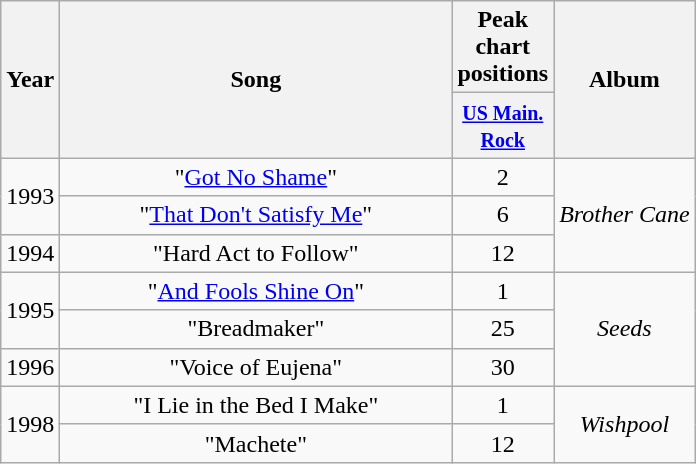<table class="wikitable" style="text-align: center;">
<tr>
<th align=center rowspan=2>Year</th>
<th width=254;' align=center rowspan=2>Song</th>
<th align=center colspan=1>Peak chart positions</th>
<th align=center rowspan=2>Album</th>
</tr>
<tr>
<th width="50px"><small><a href='#'>US Main. Rock</a></small><br></th>
</tr>
<tr>
<td rowspan="2">1993</td>
<td>"<a href='#'>Got No Shame</a>"</td>
<td align="center">2</td>
<td rowspan="3"><em>Brother Cane</em></td>
</tr>
<tr>
<td>"<a href='#'>That Don't Satisfy Me</a>"</td>
<td align="center">6</td>
</tr>
<tr>
<td>1994</td>
<td>"Hard Act to Follow"</td>
<td align="center">12</td>
</tr>
<tr>
<td rowspan="2">1995</td>
<td>"<a href='#'>And Fools Shine On</a>"</td>
<td align="center">1</td>
<td rowspan="3"><em>Seeds</em></td>
</tr>
<tr>
<td>"Breadmaker"</td>
<td align="center">25</td>
</tr>
<tr>
<td>1996</td>
<td>"Voice of Eujena"</td>
<td align="center">30</td>
</tr>
<tr>
<td rowspan="2">1998</td>
<td>"I Lie in the Bed I Make"</td>
<td align="center">1</td>
<td rowspan="2"><em>Wishpool</em></td>
</tr>
<tr>
<td>"Machete"</td>
<td align="center">12</td>
</tr>
</table>
